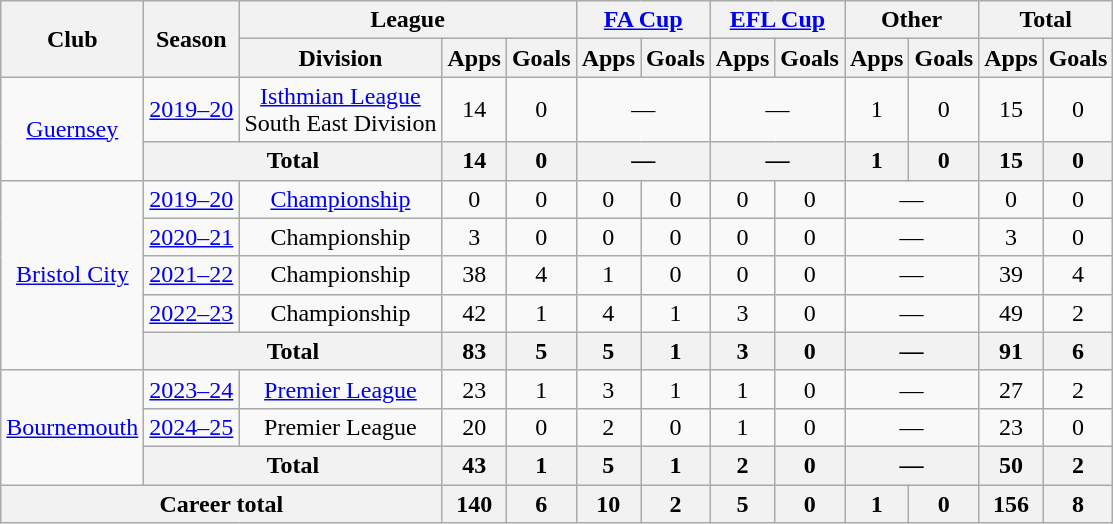<table class=wikitable style="text-align: center;">
<tr>
<th rowspan=2>Club</th>
<th rowspan=2>Season</th>
<th colspan=3>League</th>
<th colspan=2><a href='#'>FA Cup</a></th>
<th colspan=2><a href='#'>EFL Cup</a></th>
<th colspan=2>Other</th>
<th colspan=2>Total</th>
</tr>
<tr>
<th>Division</th>
<th>Apps</th>
<th>Goals</th>
<th>Apps</th>
<th>Goals</th>
<th>Apps</th>
<th>Goals</th>
<th>Apps</th>
<th>Goals</th>
<th>Apps</th>
<th>Goals</th>
</tr>
<tr>
<td rowspan=2><a href='#'>Guernsey</a></td>
<td><a href='#'>2019–20</a></td>
<td><a href='#'>Isthmian League</a><br>South East Division</td>
<td>14</td>
<td>0</td>
<td colspan=2>—</td>
<td colspan=2>—</td>
<td>1</td>
<td>0</td>
<td>15</td>
<td>0</td>
</tr>
<tr>
<th colspan=2>Total</th>
<th>14</th>
<th>0</th>
<th colspan=2>—</th>
<th colspan=2>—</th>
<th>1</th>
<th>0</th>
<th>15</th>
<th>0</th>
</tr>
<tr>
<td rowspan=5><a href='#'>Bristol City</a></td>
<td><a href='#'>2019–20</a></td>
<td><a href='#'>Championship</a></td>
<td>0</td>
<td>0</td>
<td>0</td>
<td>0</td>
<td>0</td>
<td>0</td>
<td colspan=2>—</td>
<td>0</td>
<td>0</td>
</tr>
<tr>
<td><a href='#'>2020–21</a></td>
<td>Championship</td>
<td>3</td>
<td>0</td>
<td>0</td>
<td>0</td>
<td>0</td>
<td>0</td>
<td colspan=2>—</td>
<td>3</td>
<td>0</td>
</tr>
<tr>
<td><a href='#'>2021–22</a></td>
<td>Championship</td>
<td>38</td>
<td>4</td>
<td>1</td>
<td>0</td>
<td>0</td>
<td>0</td>
<td colspan=2>—</td>
<td>39</td>
<td>4</td>
</tr>
<tr>
<td><a href='#'>2022–23</a></td>
<td>Championship</td>
<td>42</td>
<td>1</td>
<td>4</td>
<td>1</td>
<td>3</td>
<td>0</td>
<td colspan=2>—</td>
<td>49</td>
<td>2</td>
</tr>
<tr>
<th colspan=2>Total</th>
<th>83</th>
<th>5</th>
<th>5</th>
<th>1</th>
<th>3</th>
<th>0</th>
<th colspan=2>—</th>
<th>91</th>
<th>6</th>
</tr>
<tr>
<td rowspan=3><a href='#'>Bournemouth</a></td>
<td><a href='#'>2023–24</a></td>
<td><a href='#'>Premier League</a></td>
<td>23</td>
<td>1</td>
<td>3</td>
<td>1</td>
<td>1</td>
<td>0</td>
<td colspan=2>—</td>
<td>27</td>
<td>2</td>
</tr>
<tr>
<td><a href='#'>2024–25</a></td>
<td>Premier League</td>
<td>20</td>
<td>0</td>
<td>2</td>
<td>0</td>
<td>1</td>
<td>0</td>
<td colspan=2>—</td>
<td>23</td>
<td>0</td>
</tr>
<tr>
<th colspan=2>Total</th>
<th>43</th>
<th>1</th>
<th>5</th>
<th>1</th>
<th>2</th>
<th>0</th>
<th colspan=2>—</th>
<th>50</th>
<th>2</th>
</tr>
<tr>
<th colspan=3>Career total</th>
<th>140</th>
<th>6</th>
<th>10</th>
<th>2</th>
<th>5</th>
<th>0</th>
<th>1</th>
<th>0</th>
<th>156</th>
<th>8</th>
</tr>
</table>
